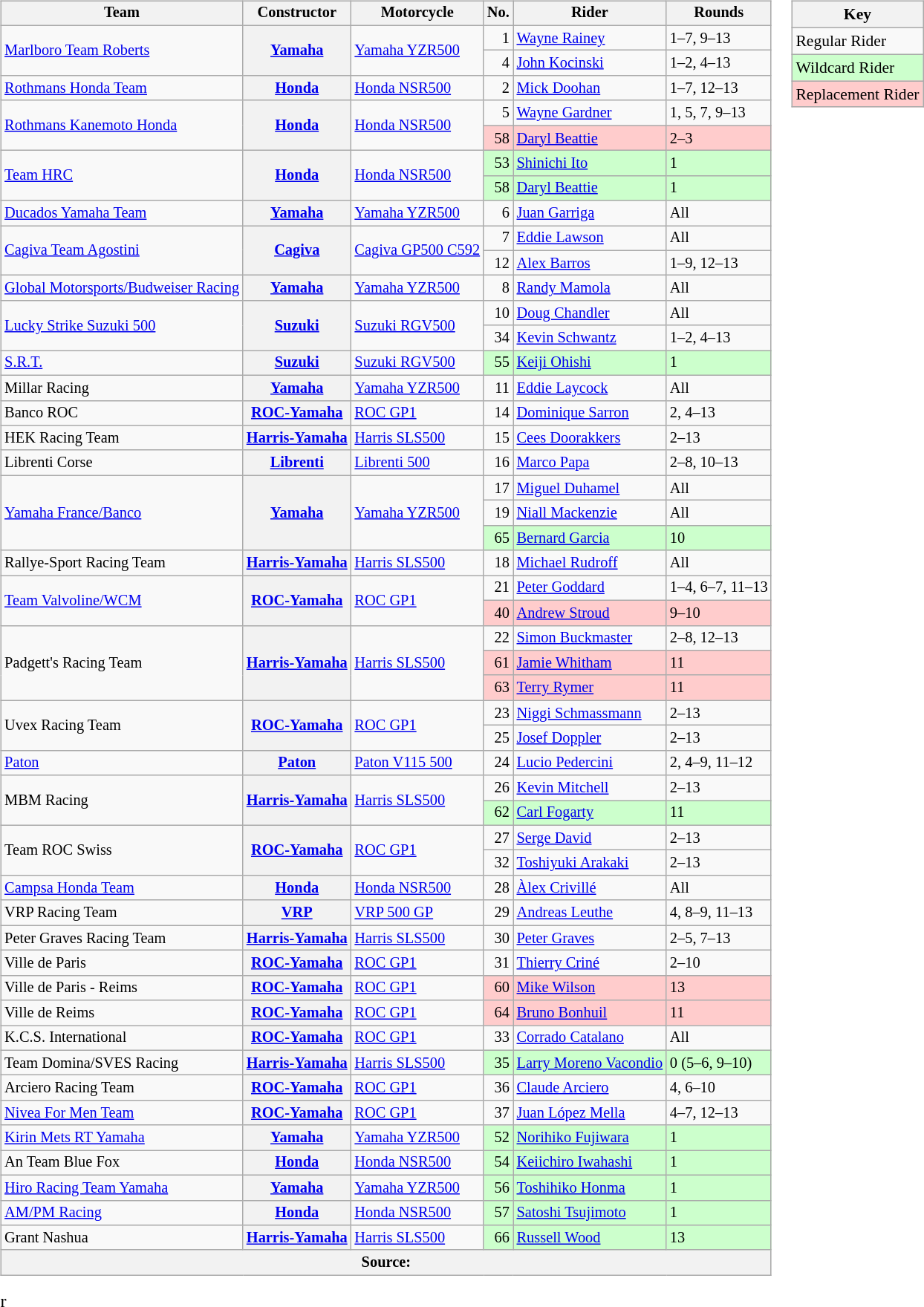<table>
<tr>
<td><br><table class="wikitable" style="font-size: 85%;">
<tr>
<th>Team</th>
<th>Constructor</th>
<th>Motorcycle</th>
<th>No.</th>
<th>Rider</th>
<th>Rounds</th>
</tr>
<tr>
<td rowspan=2> <a href='#'>Marlboro Team Roberts</a></td>
<th rowspan=2><a href='#'>Yamaha</a></th>
<td rowspan=2><a href='#'>Yamaha YZR500</a></td>
<td align="right">1</td>
<td> <a href='#'>Wayne Rainey</a></td>
<td>1–7, 9–13</td>
</tr>
<tr>
<td align="right">4</td>
<td> <a href='#'>John Kocinski</a></td>
<td>1–2, 4–13</td>
</tr>
<tr>
<td> <a href='#'>Rothmans Honda Team</a></td>
<th><a href='#'>Honda</a></th>
<td><a href='#'>Honda NSR500</a></td>
<td align="right">2</td>
<td> <a href='#'>Mick Doohan</a></td>
<td>1–7, 12–13</td>
</tr>
<tr>
<td rowspan=2> <a href='#'>Rothmans Kanemoto Honda</a></td>
<th rowspan=2><a href='#'>Honda</a></th>
<td rowspan=2><a href='#'>Honda NSR500</a></td>
<td align="right">5</td>
<td> <a href='#'>Wayne Gardner</a></td>
<td>1, 5, 7, 9–13</td>
</tr>
<tr style="background-color:#ffcccc">
<td align="right">58</td>
<td> <a href='#'>Daryl Beattie</a></td>
<td>2–3</td>
</tr>
<tr>
<td rowspan=2> <a href='#'>Team HRC</a></td>
<th rowspan=2><a href='#'>Honda</a></th>
<td rowspan=2><a href='#'>Honda NSR500</a></td>
<td align="right" style="background-color:#ccffcc">53</td>
<td style="background-color:#ccffcc"> <a href='#'>Shinichi Ito</a></td>
<td style="background-color:#ccffcc">1</td>
</tr>
<tr>
<td align="right" style="background-color:#ccffcc">58</td>
<td style="background-color:#ccffcc"> <a href='#'>Daryl Beattie</a></td>
<td style="background-color:#ccffcc">1</td>
</tr>
<tr>
<td> <a href='#'>Ducados Yamaha Team</a></td>
<th><a href='#'>Yamaha</a></th>
<td><a href='#'>Yamaha YZR500</a></td>
<td align="right">6</td>
<td> <a href='#'>Juan Garriga</a></td>
<td>All</td>
</tr>
<tr>
<td rowspan=2> <a href='#'>Cagiva Team Agostini</a></td>
<th rowspan=2><a href='#'>Cagiva</a></th>
<td rowspan=2><a href='#'>Cagiva GP500 C592</a></td>
<td align="right">7</td>
<td> <a href='#'>Eddie Lawson</a></td>
<td>All</td>
</tr>
<tr>
<td align="right">12</td>
<td> <a href='#'>Alex Barros</a></td>
<td>1–9, 12–13</td>
</tr>
<tr>
<td> <a href='#'>Global Motorsports/Budweiser Racing</a></td>
<th><a href='#'>Yamaha</a></th>
<td><a href='#'>Yamaha YZR500</a></td>
<td align="right">8</td>
<td> <a href='#'>Randy Mamola</a></td>
<td>All</td>
</tr>
<tr>
<td rowspan=2> <a href='#'>Lucky Strike Suzuki 500</a></td>
<th rowspan=2><a href='#'>Suzuki</a></th>
<td rowspan=2><a href='#'>Suzuki RGV500</a></td>
<td align="right">10</td>
<td> <a href='#'>Doug Chandler</a></td>
<td>All</td>
</tr>
<tr>
<td align="right">34</td>
<td> <a href='#'>Kevin Schwantz</a></td>
<td>1–2, 4–13</td>
</tr>
<tr>
<td> <a href='#'>S.R.T.</a></td>
<th><a href='#'>Suzuki</a></th>
<td><a href='#'>Suzuki RGV500</a></td>
<td align="right" style="background-color:#ccffcc">55</td>
<td style="background-color:#ccffcc"> <a href='#'>Keiji Ohishi</a></td>
<td style="background-color:#ccffcc">1</td>
</tr>
<tr>
<td> Millar Racing</td>
<th><a href='#'>Yamaha</a></th>
<td><a href='#'>Yamaha YZR500</a></td>
<td align="right">11</td>
<td> <a href='#'>Eddie Laycock</a></td>
<td>All</td>
</tr>
<tr>
<td> Banco ROC</td>
<th><a href='#'>ROC-Yamaha</a></th>
<td><a href='#'>ROC GP1</a></td>
<td align="right">14</td>
<td> <a href='#'>Dominique Sarron</a></td>
<td>2, 4–13</td>
</tr>
<tr>
<td> HEK Racing Team</td>
<th><a href='#'>Harris-Yamaha</a></th>
<td><a href='#'>Harris SLS500</a></td>
<td align="right">15</td>
<td> <a href='#'>Cees Doorakkers</a></td>
<td>2–13</td>
</tr>
<tr>
<td> Librenti Corse</td>
<th><a href='#'>Librenti</a></th>
<td><a href='#'>Librenti 500</a></td>
<td align="right">16</td>
<td> <a href='#'>Marco Papa</a></td>
<td>2–8, 10–13</td>
</tr>
<tr>
<td rowspan=3> <a href='#'>Yamaha France/Banco</a></td>
<th rowspan=3><a href='#'>Yamaha</a></th>
<td rowspan=3><a href='#'>Yamaha YZR500</a></td>
<td align="right">17</td>
<td> <a href='#'>Miguel Duhamel</a></td>
<td>All</td>
</tr>
<tr>
<td align="right">19</td>
<td> <a href='#'>Niall Mackenzie</a></td>
<td>All</td>
</tr>
<tr style="background-color:#ccffcc">
<td align="right">65</td>
<td> <a href='#'>Bernard Garcia</a></td>
<td>10</td>
</tr>
<tr>
<td> Rallye-Sport Racing Team</td>
<th><a href='#'>Harris-Yamaha</a></th>
<td><a href='#'>Harris SLS500</a></td>
<td align="right">18</td>
<td> <a href='#'>Michael Rudroff</a></td>
<td>All</td>
</tr>
<tr>
<td rowspan=2> <a href='#'>Team Valvoline/WCM</a></td>
<th rowspan=2><a href='#'>ROC-Yamaha</a></th>
<td rowspan=2><a href='#'>ROC GP1</a></td>
<td align="right">21</td>
<td> <a href='#'>Peter Goddard</a></td>
<td>1–4, 6–7, 11–13</td>
</tr>
<tr style="background-color:#ffcccc">
<td align="right">40</td>
<td> <a href='#'>Andrew Stroud</a></td>
<td>9–10</td>
</tr>
<tr>
<td rowspan=3> Padgett's Racing Team</td>
<th rowspan=3><a href='#'>Harris-Yamaha</a></th>
<td rowspan=3><a href='#'>Harris SLS500</a></td>
<td align="right">22</td>
<td> <a href='#'>Simon Buckmaster</a></td>
<td>2–8, 12–13</td>
</tr>
<tr style="background-color:#ffcccc">
<td align="right">61</td>
<td> <a href='#'>Jamie Whitham</a></td>
<td>11</td>
</tr>
<tr style="background-color:#ffcccc">
<td align="right">63</td>
<td> <a href='#'>Terry Rymer</a></td>
<td>11</td>
</tr>
<tr>
<td rowspan=2> Uvex Racing Team</td>
<th rowspan=2><a href='#'>ROC-Yamaha</a></th>
<td rowspan=2><a href='#'>ROC GP1</a></td>
<td align="right">23</td>
<td> <a href='#'>Niggi Schmassmann</a></td>
<td>2–13</td>
</tr>
<tr>
<td align="right">25</td>
<td> <a href='#'>Josef Doppler</a></td>
<td>2–13</td>
</tr>
<tr>
<td> <a href='#'>Paton</a></td>
<th><a href='#'>Paton</a></th>
<td><a href='#'>Paton V115 500</a></td>
<td align="right">24</td>
<td> <a href='#'>Lucio Pedercini</a></td>
<td>2, 4–9, 11–12</td>
</tr>
<tr>
<td rowspan=2> MBM Racing</td>
<th rowspan=2><a href='#'>Harris-Yamaha</a></th>
<td rowspan=2><a href='#'>Harris SLS500</a></td>
<td align="right">26</td>
<td> <a href='#'>Kevin Mitchell</a></td>
<td>2–13</td>
</tr>
<tr style="background-color:#ccffcc">
<td align="right">62</td>
<td> <a href='#'>Carl Fogarty</a></td>
<td>11</td>
</tr>
<tr>
<td rowspan=2> Team ROC Swiss</td>
<th rowspan=2><a href='#'>ROC-Yamaha</a></th>
<td rowspan=2><a href='#'>ROC GP1</a></td>
<td align="right">27</td>
<td> <a href='#'>Serge David</a></td>
<td>2–13</td>
</tr>
<tr>
<td align="right">32</td>
<td> <a href='#'>Toshiyuki Arakaki</a></td>
<td>2–13</td>
</tr>
<tr>
<td> <a href='#'>Campsa Honda Team</a></td>
<th><a href='#'>Honda</a></th>
<td><a href='#'>Honda NSR500</a></td>
<td align="right">28</td>
<td> <a href='#'>Àlex Crivillé</a></td>
<td>All</td>
</tr>
<tr>
<td> VRP Racing Team</td>
<th><a href='#'>VRP</a></th>
<td><a href='#'>VRP 500 GP</a></td>
<td align="right">29</td>
<td> <a href='#'>Andreas Leuthe</a></td>
<td>4, 8–9, 11–13</td>
</tr>
<tr>
<td> Peter Graves Racing Team</td>
<th><a href='#'>Harris-Yamaha</a></th>
<td><a href='#'>Harris SLS500</a></td>
<td align="right">30</td>
<td> <a href='#'>Peter Graves</a></td>
<td>2–5, 7–13</td>
</tr>
<tr>
<td> Ville de Paris</td>
<th><a href='#'>ROC-Yamaha</a></th>
<td><a href='#'>ROC GP1</a></td>
<td align="right">31</td>
<td> <a href='#'>Thierry Criné</a></td>
<td>2–10</td>
</tr>
<tr>
<td> Ville de Paris - Reims</td>
<th><a href='#'>ROC-Yamaha</a></th>
<td><a href='#'>ROC GP1</a></td>
<td align="right" style="background-color:#ffcccc">60</td>
<td style="background-color:#ffcccc"> <a href='#'>Mike Wilson</a></td>
<td style="background-color:#ffcccc">13</td>
</tr>
<tr>
<td> Ville de Reims</td>
<th><a href='#'>ROC-Yamaha</a></th>
<td><a href='#'>ROC GP1</a></td>
<td align="right" style="background-color:#ffcccc">64</td>
<td style="background-color:#ffcccc"> <a href='#'>Bruno Bonhuil</a></td>
<td style="background-color:#ffcccc">11</td>
</tr>
<tr>
<td> K.C.S. International</td>
<th><a href='#'>ROC-Yamaha</a></th>
<td><a href='#'>ROC GP1</a></td>
<td align="right">33</td>
<td> <a href='#'>Corrado Catalano</a></td>
<td>All</td>
</tr>
<tr>
<td> Team Domina/SVES Racing</td>
<th><a href='#'>Harris-Yamaha</a></th>
<td><a href='#'>Harris SLS500</a></td>
<td align="right" style="background-color:#ccffcc">35</td>
<td style="background-color:#ccffcc"> <a href='#'>Larry Moreno Vacondio</a></td>
<td style="background-color:#ccffcc">0 (5–6, 9–10)</td>
</tr>
<tr>
<td> Arciero Racing Team</td>
<th><a href='#'>ROC-Yamaha</a></th>
<td><a href='#'>ROC GP1</a></td>
<td align="right">36</td>
<td> <a href='#'>Claude Arciero</a></td>
<td>4, 6–10</td>
</tr>
<tr>
<td> <a href='#'>Nivea For Men Team</a></td>
<th><a href='#'>ROC-Yamaha</a></th>
<td><a href='#'>ROC GP1</a></td>
<td align="right">37</td>
<td> <a href='#'>Juan López Mella</a></td>
<td>4–7, 12–13</td>
</tr>
<tr>
<td> <a href='#'>Kirin Mets RT Yamaha</a></td>
<th><a href='#'>Yamaha</a></th>
<td><a href='#'>Yamaha YZR500</a></td>
<td align="right" style="background-color:#ccffcc">52</td>
<td style="background-color:#ccffcc"> <a href='#'>Norihiko Fujiwara</a></td>
<td style="background-color:#ccffcc">1</td>
</tr>
<tr>
<td> An Team Blue Fox</td>
<th><a href='#'>Honda</a></th>
<td><a href='#'>Honda NSR500</a></td>
<td align="right" style="background-color:#ccffcc">54</td>
<td style="background-color:#ccffcc"> <a href='#'>Keiichiro Iwahashi</a></td>
<td style="background-color:#ccffcc">1</td>
</tr>
<tr>
<td> <a href='#'>Hiro Racing Team Yamaha</a></td>
<th><a href='#'>Yamaha</a></th>
<td><a href='#'>Yamaha YZR500</a></td>
<td align="right" style="background-color:#ccffcc">56</td>
<td style="background-color:#ccffcc"> <a href='#'>Toshihiko Honma</a></td>
<td style="background-color:#ccffcc">1</td>
</tr>
<tr>
<td> <a href='#'>AM/PM Racing</a></td>
<th><a href='#'>Honda</a></th>
<td><a href='#'>Honda NSR500</a></td>
<td align="right" style="background-color:#ccffcc">57</td>
<td style="background-color:#ccffcc"> <a href='#'>Satoshi Tsujimoto</a></td>
<td style="background-color:#ccffcc">1</td>
</tr>
<tr>
<td> Grant Nashua</td>
<th><a href='#'>Harris-Yamaha</a></th>
<td><a href='#'>Harris SLS500</a></td>
<td align="right" style="background-color:#ccffcc">66</td>
<td style="background-color:#ccffcc"> <a href='#'>Russell Wood</a></td>
<td style="background-color:#ccffcc">13</td>
</tr>
<tr>
<th colspan=6>Source: </th>
</tr>
</table>
r</td>
<td valign="top"><br><table class="wikitable" style="font-size: 90%;">
<tr>
<th colspan=2>Key</th>
</tr>
<tr>
<td>Regular Rider</td>
</tr>
<tr style="background-color:#ccffcc">
<td>Wildcard Rider</td>
</tr>
<tr style="background-color:#ffcccc">
<td>Replacement Rider</td>
</tr>
</table>
</td>
</tr>
</table>
